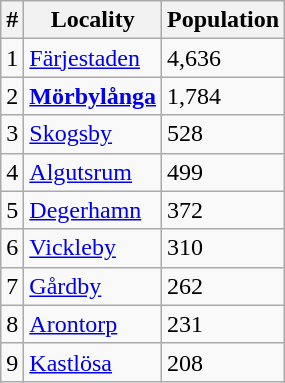<table class="wikitable">
<tr>
<th>#</th>
<th>Locality</th>
<th>Population</th>
</tr>
<tr>
<td>1</td>
<td><a href='#'>Färjestaden</a></td>
<td>4,636</td>
</tr>
<tr>
<td>2</td>
<td><strong><a href='#'>Mörbylånga</a></strong></td>
<td>1,784</td>
</tr>
<tr>
<td>3</td>
<td><a href='#'>Skogsby</a></td>
<td>528</td>
</tr>
<tr>
<td>4</td>
<td><a href='#'>Algutsrum</a></td>
<td>499</td>
</tr>
<tr>
<td>5</td>
<td><a href='#'>Degerhamn</a></td>
<td>372</td>
</tr>
<tr>
<td>6</td>
<td><a href='#'>Vickleby</a></td>
<td>310</td>
</tr>
<tr>
<td>7</td>
<td><a href='#'>Gårdby</a></td>
<td>262</td>
</tr>
<tr>
<td>8</td>
<td><a href='#'>Arontorp</a></td>
<td>231</td>
</tr>
<tr>
<td>9</td>
<td><a href='#'>Kastlösa</a></td>
<td>208</td>
</tr>
</table>
